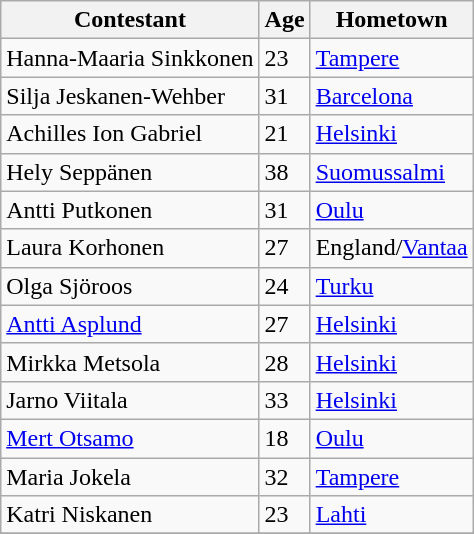<table class="wikitable">
<tr>
<th>Contestant</th>
<th>Age</th>
<th>Hometown</th>
</tr>
<tr>
<td>Hanna-Maaria Sinkkonen</td>
<td>23</td>
<td><a href='#'>Tampere</a></td>
</tr>
<tr>
<td>Silja Jeskanen-Wehber</td>
<td>31</td>
<td><a href='#'>Barcelona</a></td>
</tr>
<tr>
<td>Achilles Ion Gabriel</td>
<td>21</td>
<td><a href='#'>Helsinki</a></td>
</tr>
<tr>
<td>Hely Seppänen</td>
<td>38</td>
<td><a href='#'>Suomussalmi</a></td>
</tr>
<tr>
<td>Antti Putkonen</td>
<td>31</td>
<td><a href='#'>Oulu</a></td>
</tr>
<tr>
<td>Laura Korhonen</td>
<td>27</td>
<td>England/<a href='#'>Vantaa</a></td>
</tr>
<tr>
<td>Olga Sjöroos</td>
<td>24</td>
<td><a href='#'>Turku</a></td>
</tr>
<tr>
<td><a href='#'>Antti Asplund</a></td>
<td>27</td>
<td><a href='#'>Helsinki</a></td>
</tr>
<tr>
<td>Mirkka Metsola</td>
<td>28</td>
<td><a href='#'>Helsinki</a></td>
</tr>
<tr>
<td>Jarno Viitala</td>
<td>33</td>
<td><a href='#'>Helsinki</a></td>
</tr>
<tr>
<td><a href='#'>Mert Otsamo</a></td>
<td>18</td>
<td><a href='#'>Oulu</a></td>
</tr>
<tr>
<td>Maria Jokela</td>
<td>32</td>
<td><a href='#'>Tampere</a></td>
</tr>
<tr>
<td>Katri Niskanen</td>
<td>23</td>
<td><a href='#'>Lahti</a></td>
</tr>
<tr>
</tr>
</table>
